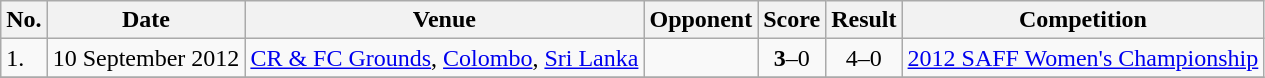<table class="wikitable">
<tr>
<th>No.</th>
<th>Date</th>
<th>Venue</th>
<th>Opponent</th>
<th>Score</th>
<th>Result</th>
<th>Competition</th>
</tr>
<tr>
<td>1.</td>
<td>10 September 2012</td>
<td><a href='#'>CR & FC Grounds</a>, <a href='#'>Colombo</a>, <a href='#'>Sri Lanka</a></td>
<td></td>
<td align=center><strong>3</strong>–0</td>
<td align=center>4–0</td>
<td><a href='#'>2012 SAFF Women's Championship</a></td>
</tr>
<tr>
</tr>
</table>
